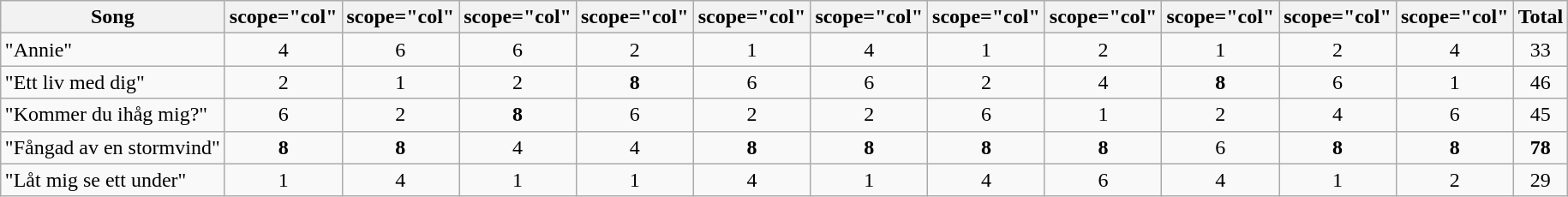<table class="wikitable plainrowheaders" style="margin: 1em auto 1em auto; text-align:center;">
<tr>
<th scope="col">Song</th>
<th>scope="col" </th>
<th>scope="col" </th>
<th>scope="col" </th>
<th>scope="col" </th>
<th>scope="col" </th>
<th>scope="col" </th>
<th>scope="col" </th>
<th>scope="col" </th>
<th>scope="col" </th>
<th>scope="col" </th>
<th>scope="col" </th>
<th scope="col">Total</th>
</tr>
<tr --->
<td align="left">"Annie"</td>
<td>4</td>
<td>6</td>
<td>6</td>
<td>2</td>
<td>1</td>
<td>4</td>
<td>1</td>
<td>2</td>
<td>1</td>
<td>2</td>
<td>4</td>
<td>33</td>
</tr>
<tr --->
<td align="left">"Ett liv med dig"</td>
<td>2</td>
<td>1</td>
<td>2</td>
<td><strong>8</strong></td>
<td>6</td>
<td>6</td>
<td>2</td>
<td>4</td>
<td><strong>8</strong></td>
<td>6</td>
<td>1</td>
<td>46</td>
</tr>
<tr --->
<td align="left">"Kommer du ihåg mig?"</td>
<td>6</td>
<td>2</td>
<td><strong>8</strong></td>
<td>6</td>
<td>2</td>
<td>2</td>
<td>6</td>
<td>1</td>
<td>2</td>
<td>4</td>
<td>6</td>
<td>45</td>
</tr>
<tr --->
<td align="left">"Fångad av en stormvind"</td>
<td><strong>8</strong></td>
<td><strong>8</strong></td>
<td>4</td>
<td>4</td>
<td><strong>8</strong></td>
<td><strong>8</strong></td>
<td><strong>8</strong></td>
<td><strong>8</strong></td>
<td>6</td>
<td><strong>8</strong></td>
<td><strong>8</strong></td>
<td><strong>78</strong></td>
</tr>
<tr --->
<td align="left">"Låt mig se ett under"</td>
<td>1</td>
<td>4</td>
<td>1</td>
<td>1</td>
<td>4</td>
<td>1</td>
<td>4</td>
<td>6</td>
<td>4</td>
<td>1</td>
<td>2</td>
<td>29</td>
</tr>
</table>
